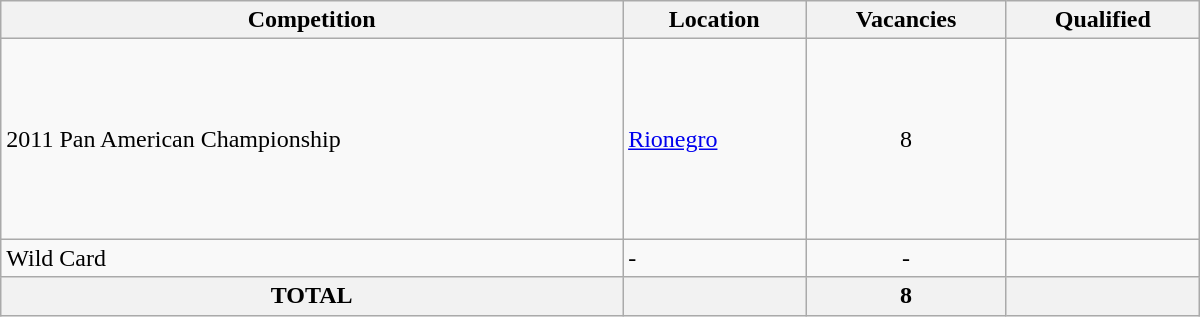<table class = "wikitable" width=800>
<tr>
<th>Competition</th>
<th>Location</th>
<th>Vacancies</th>
<th>Qualified</th>
</tr>
<tr>
<td>2011 Pan American Championship</td>
<td> <a href='#'>Rionegro</a></td>
<td align="center">8</td>
<td><br><br><br><br><br><br><br></td>
</tr>
<tr>
<td>Wild Card</td>
<td>-</td>
<td align="center">-</td>
<td></td>
</tr>
<tr>
<th>TOTAL</th>
<th colspan="1"></th>
<th>8</th>
<th></th>
</tr>
</table>
